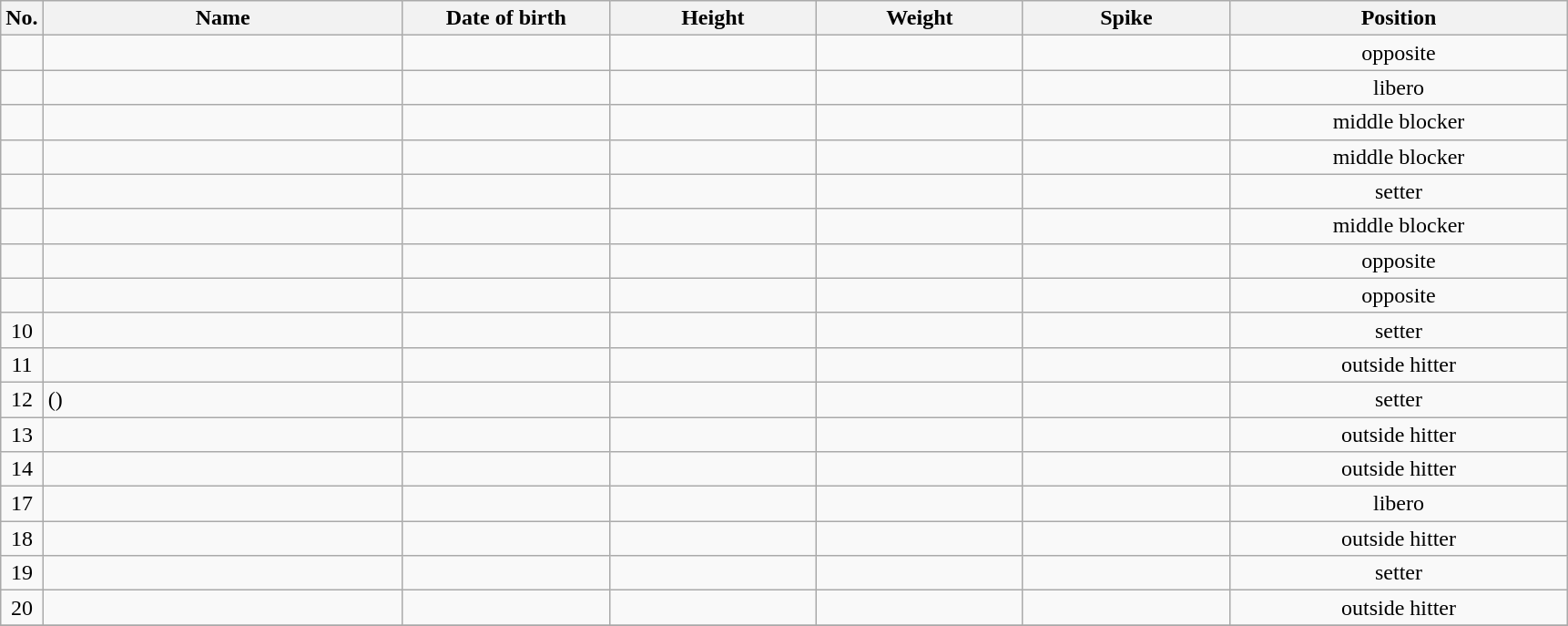<table class="wikitable sortable" style="font-size:100%; text-align:center;">
<tr>
<th>No.</th>
<th style="width:16em">Name</th>
<th style="width:9em">Date of birth</th>
<th style="width:9em">Height</th>
<th style="width:9em">Weight</th>
<th style="width:9em">Spike</th>
<th style="width:15em">Position</th>
</tr>
<tr>
<td></td>
<td align=left> </td>
<td align=right></td>
<td></td>
<td></td>
<td></td>
<td>opposite</td>
</tr>
<tr>
<td></td>
<td align=left> </td>
<td align=right></td>
<td></td>
<td></td>
<td></td>
<td>libero</td>
</tr>
<tr>
<td></td>
<td align=left> </td>
<td align=right></td>
<td></td>
<td></td>
<td></td>
<td>middle blocker</td>
</tr>
<tr>
<td></td>
<td align=left> </td>
<td align=right></td>
<td></td>
<td></td>
<td></td>
<td>middle blocker</td>
</tr>
<tr>
<td></td>
<td align=left> </td>
<td align=right></td>
<td></td>
<td></td>
<td></td>
<td>setter</td>
</tr>
<tr>
<td></td>
<td align=left> </td>
<td align=right></td>
<td></td>
<td></td>
<td></td>
<td>middle blocker</td>
</tr>
<tr>
<td></td>
<td align=left> </td>
<td align=right></td>
<td></td>
<td></td>
<td></td>
<td>opposite</td>
</tr>
<tr>
<td></td>
<td align=left> </td>
<td align=right></td>
<td></td>
<td></td>
<td></td>
<td>opposite</td>
</tr>
<tr>
<td>10</td>
<td align=left> </td>
<td align=right></td>
<td></td>
<td></td>
<td></td>
<td>setter</td>
</tr>
<tr>
<td>11</td>
<td align=left> </td>
<td align=right></td>
<td></td>
<td></td>
<td></td>
<td>outside hitter</td>
</tr>
<tr>
<td>12</td>
<td align=left>  ()</td>
<td align=right></td>
<td></td>
<td></td>
<td></td>
<td>setter</td>
</tr>
<tr>
<td>13</td>
<td align=left> </td>
<td align=right></td>
<td></td>
<td></td>
<td></td>
<td>outside hitter</td>
</tr>
<tr>
<td>14</td>
<td align=left> </td>
<td align=right></td>
<td></td>
<td></td>
<td></td>
<td>outside hitter</td>
</tr>
<tr>
<td>17</td>
<td align=left> </td>
<td align=right></td>
<td></td>
<td></td>
<td></td>
<td>libero</td>
</tr>
<tr>
<td>18</td>
<td align=left> </td>
<td align=right></td>
<td></td>
<td></td>
<td></td>
<td>outside hitter</td>
</tr>
<tr>
<td>19</td>
<td align=left> </td>
<td align=right></td>
<td></td>
<td></td>
<td></td>
<td>setter</td>
</tr>
<tr>
<td>20</td>
<td align=left> </td>
<td align=right></td>
<td></td>
<td></td>
<td></td>
<td>outside hitter</td>
</tr>
<tr>
</tr>
</table>
